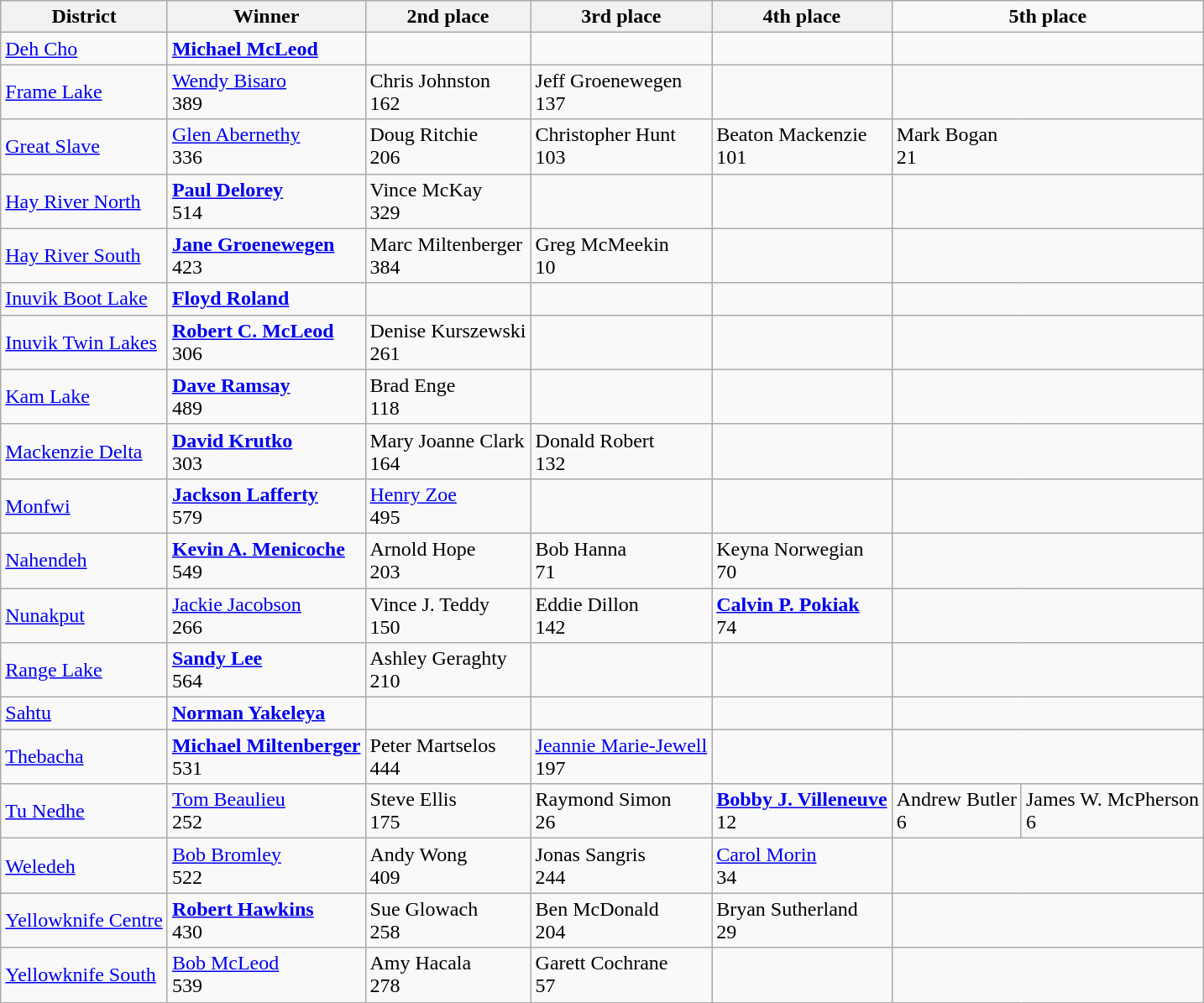<table class=wikitable>
<tr>
<th>District</th>
<th>Winner</th>
<th>2nd place</th>
<th>3rd place</th>
<th>4th place</th>
<td colspan=2 align=center><strong>5th place</strong></td>
</tr>
<tr>
<td><a href='#'>Deh Cho</a></td>
<td><strong><a href='#'>Michael McLeod</a></strong></td>
<td> </td>
<td> </td>
<td> </td>
<td colspan=2> </td>
</tr>
<tr>
<td><a href='#'>Frame Lake</a></td>
<td><a href='#'>Wendy Bisaro</a> <br> 389</td>
<td>Chris Johnston <br> 162</td>
<td>Jeff Groenewegen <br> 137</td>
<td> </td>
<td colspan=2> </td>
</tr>
<tr>
<td><a href='#'>Great Slave</a></td>
<td><a href='#'>Glen Abernethy</a> <br> 336</td>
<td>Doug Ritchie <br> 206</td>
<td>Christopher Hunt <br> 103</td>
<td>Beaton Mackenzie <br> 101</td>
<td colspan=2>Mark Bogan <br> 21</td>
</tr>
<tr>
<td><a href='#'>Hay River North</a></td>
<td><strong><a href='#'>Paul Delorey</a></strong> <br> 514</td>
<td>Vince McKay <br> 329</td>
<td> </td>
<td> </td>
<td colspan=2> </td>
</tr>
<tr>
<td><a href='#'>Hay River South</a></td>
<td><strong><a href='#'>Jane Groenewegen</a></strong> <br> 423</td>
<td>Marc Miltenberger <br> 384</td>
<td>Greg McMeekin <br> 10</td>
<td> </td>
<td colspan=2> </td>
</tr>
<tr>
<td><a href='#'>Inuvik Boot Lake</a></td>
<td><strong><a href='#'>Floyd Roland</a></strong></td>
<td> </td>
<td> </td>
<td> </td>
<td colspan=2> </td>
</tr>
<tr>
<td><a href='#'>Inuvik Twin Lakes</a></td>
<td><strong><a href='#'>Robert C. McLeod</a></strong> <br> 306</td>
<td>Denise Kurszewski <br> 261</td>
<td> </td>
<td> </td>
<td colspan=2> </td>
</tr>
<tr>
<td><a href='#'>Kam Lake</a></td>
<td><strong><a href='#'>Dave Ramsay</a></strong> <br> 489</td>
<td>Brad Enge <br> 118</td>
<td> </td>
<td> </td>
<td colspan=2> </td>
</tr>
<tr>
<td><a href='#'>Mackenzie Delta</a></td>
<td><strong><a href='#'>David Krutko</a></strong> <br> 303</td>
<td>Mary Joanne Clark <br> 164</td>
<td>Donald Robert <br> 132</td>
<td> </td>
<td colspan=2> </td>
</tr>
<tr>
<td><a href='#'>Monfwi</a></td>
<td><strong><a href='#'>Jackson Lafferty</a></strong> <br> 579</td>
<td><a href='#'>Henry Zoe</a> <br> 495</td>
<td> </td>
<td> </td>
<td colspan=2> </td>
</tr>
<tr>
<td><a href='#'>Nahendeh</a></td>
<td><strong><a href='#'>Kevin A. Menicoche</a></strong> <br> 549</td>
<td>Arnold Hope <br> 203</td>
<td>Bob Hanna <br> 71</td>
<td>Keyna Norwegian <br> 70</td>
<td colspan=2> </td>
</tr>
<tr>
<td><a href='#'>Nunakput</a></td>
<td><a href='#'>Jackie Jacobson</a> <br> 266</td>
<td>Vince J. Teddy <br> 150</td>
<td>Eddie Dillon <br> 142</td>
<td><strong><a href='#'>Calvin P. Pokiak</a></strong> <br> 74</td>
<td colspan=2> </td>
</tr>
<tr>
<td><a href='#'>Range Lake</a></td>
<td><strong><a href='#'>Sandy Lee</a></strong> <br> 564</td>
<td>Ashley Geraghty <br> 210</td>
<td> </td>
<td> </td>
<td colspan=2> </td>
</tr>
<tr>
<td><a href='#'>Sahtu</a></td>
<td><strong><a href='#'>Norman Yakeleya</a></strong></td>
<td> </td>
<td> </td>
<td> </td>
<td colspan=2> </td>
</tr>
<tr>
<td><a href='#'>Thebacha</a></td>
<td><strong><a href='#'>Michael Miltenberger</a></strong> <br> 531</td>
<td>Peter Martselos <br> 444</td>
<td><a href='#'>Jeannie Marie-Jewell</a> <br> 197</td>
<td> </td>
<td colspan=2> </td>
</tr>
<tr>
<td><a href='#'>Tu Nedhe</a></td>
<td><a href='#'>Tom Beaulieu</a> <br> 252</td>
<td>Steve Ellis <br> 175</td>
<td>Raymond Simon <br> 26</td>
<td><strong><a href='#'>Bobby J. Villeneuve</a></strong> <br> 12</td>
<td>Andrew Butler <br> 6</td>
<td>James W. McPherson <br> 6</td>
</tr>
<tr>
<td><a href='#'>Weledeh</a></td>
<td><a href='#'>Bob Bromley</a> <br> 522</td>
<td>Andy Wong <br> 409</td>
<td>Jonas Sangris <br> 244</td>
<td><a href='#'>Carol Morin</a> <br> 34</td>
<td colspan=2> </td>
</tr>
<tr>
<td><a href='#'>Yellowknife Centre</a></td>
<td><strong><a href='#'>Robert Hawkins</a></strong> <br> 430</td>
<td>Sue Glowach <br> 258</td>
<td>Ben McDonald <br> 204</td>
<td>Bryan Sutherland <br> 29</td>
<td colspan=2> </td>
</tr>
<tr>
<td><a href='#'>Yellowknife South</a></td>
<td><a href='#'>Bob McLeod</a> <br> 539</td>
<td>Amy Hacala <br> 278</td>
<td>Garett Cochrane <br> 57</td>
<td> </td>
<td colspan=2> </td>
</tr>
</table>
